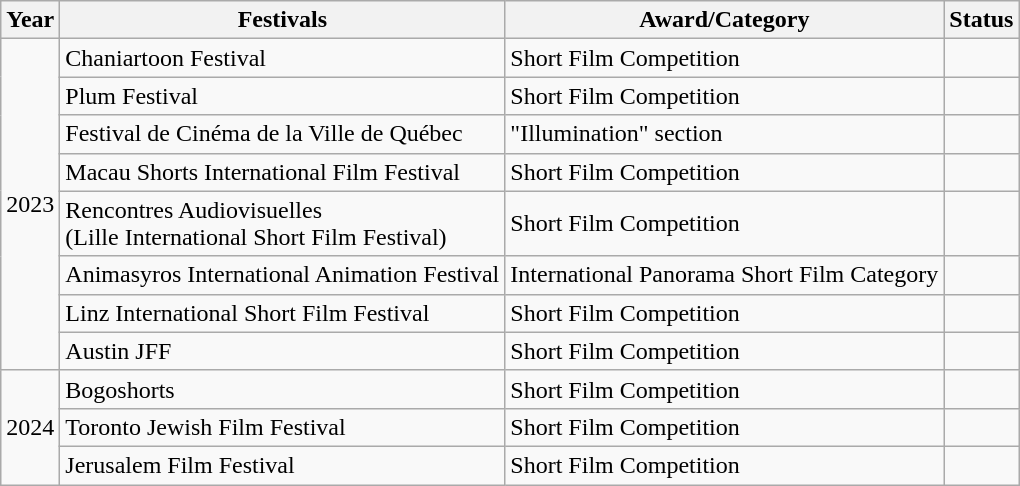<table class="wikitable">
<tr>
<th>Year</th>
<th>Festivals</th>
<th>Award/Category</th>
<th>Status</th>
</tr>
<tr>
<td rowspan="8">2023</td>
<td>Chaniartoon Festival</td>
<td>Short Film Competition</td>
<td></td>
</tr>
<tr>
<td>Plum Festival</td>
<td>Short Film Competition</td>
<td></td>
</tr>
<tr>
<td>Festival de Cinéma de la Ville de Québec</td>
<td>"Illumination" section</td>
<td></td>
</tr>
<tr>
<td>Macau Shorts International Film Festival</td>
<td>Short Film Competition</td>
<td></td>
</tr>
<tr>
<td>Rencontres Audiovisuelles<br>(Lille International Short Film Festival)</td>
<td>Short Film Competition</td>
<td></td>
</tr>
<tr>
<td>Animasyros International Animation Festival</td>
<td>International Panorama Short Film Category</td>
<td></td>
</tr>
<tr>
<td>Linz International Short Film Festival</td>
<td>Short Film Competition</td>
<td></td>
</tr>
<tr>
<td>Austin JFF</td>
<td>Short Film Competition</td>
<td></td>
</tr>
<tr>
<td rowspan="3">2024</td>
<td>Bogoshorts</td>
<td>Short Film Competition</td>
<td></td>
</tr>
<tr>
<td>Toronto Jewish Film Festival</td>
<td>Short Film Competition</td>
<td></td>
</tr>
<tr>
<td>Jerusalem Film Festival</td>
<td>Short Film Competition</td>
<td></td>
</tr>
</table>
